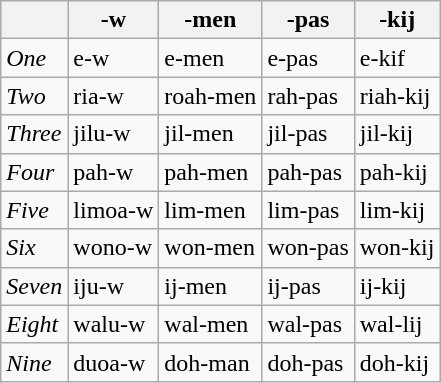<table class="wikitable" |>
<tr>
<th></th>
<th>-w</th>
<th>-men</th>
<th>-pas</th>
<th>-kij</th>
</tr>
<tr>
<td><em>One</em></td>
<td>e-w</td>
<td>e-men</td>
<td>e-pas</td>
<td>e-kif</td>
</tr>
<tr>
<td><em>Two</em></td>
<td>ria-w</td>
<td>roah-men</td>
<td>rah-pas</td>
<td>riah-kij</td>
</tr>
<tr>
<td><em>Three</em></td>
<td>jilu-w</td>
<td>jil-men</td>
<td>jil-pas</td>
<td>jil-kij</td>
</tr>
<tr>
<td><em>Four</em></td>
<td>pah-w</td>
<td>pah-men</td>
<td>pah-pas</td>
<td>pah-kij</td>
</tr>
<tr>
<td><em>Five</em></td>
<td>limoa-w</td>
<td>lim-men</td>
<td>lim-pas</td>
<td>lim-kij</td>
</tr>
<tr>
<td><em>Six</em></td>
<td>wono-w</td>
<td>won-men</td>
<td>won-pas</td>
<td>won-kij</td>
</tr>
<tr>
<td><em>Seven</em></td>
<td>iju-w</td>
<td>ij-men</td>
<td>ij-pas</td>
<td>ij-kij</td>
</tr>
<tr>
<td><em>Eight</em></td>
<td>walu-w</td>
<td>wal-men</td>
<td>wal-pas</td>
<td>wal-lij</td>
</tr>
<tr>
<td><em>Nine</em></td>
<td>duoa-w</td>
<td>doh-man</td>
<td>doh-pas</td>
<td>doh-kij</td>
</tr>
</table>
